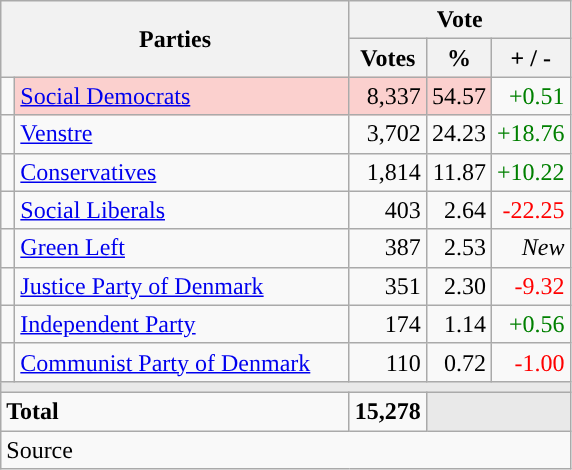<table class="wikitable" style="text-align:right;">
<tr>
<th style="text-align:centre;" rowspan="2" colspan="2" width="225">Parties</th>
<th colspan="3">Vote</th>
</tr>
<tr>
<th width="15">Votes</th>
<th width="15">%</th>
<th width="15">+ / -</th>
</tr>
<tr>
<td width="2" style="color:inherit;background:"></td>
<td bgcolor=#fbd0ce  align="left"><a href='#'>Social Democrats</a></td>
<td bgcolor=#fbd0ce>8,337</td>
<td bgcolor=#fbd0ce>54.57</td>
<td style=color:green;>+0.51</td>
</tr>
<tr>
<td width="2" style="color:inherit;background:"></td>
<td align="left"><a href='#'>Venstre</a></td>
<td>3,702</td>
<td>24.23</td>
<td style=color:green;>+18.76</td>
</tr>
<tr>
<td width="2" style="color:inherit;background:"></td>
<td align="left"><a href='#'>Conservatives</a></td>
<td>1,814</td>
<td>11.87</td>
<td style=color:green;>+10.22</td>
</tr>
<tr>
<td width="2" style="color:inherit;background:"></td>
<td align="left"><a href='#'>Social Liberals</a></td>
<td>403</td>
<td>2.64</td>
<td style=color:red;>-22.25</td>
</tr>
<tr>
<td width="2" style="color:inherit;background:"></td>
<td align="left"><a href='#'>Green Left</a></td>
<td>387</td>
<td>2.53</td>
<td><em>New</em></td>
</tr>
<tr>
<td width="2" style="color:inherit;background:"></td>
<td align="left"><a href='#'>Justice Party of Denmark</a></td>
<td>351</td>
<td>2.30</td>
<td style=color:red;>-9.32</td>
</tr>
<tr>
<td width="2" style="color:inherit;background:"></td>
<td align="left"><a href='#'>Independent Party</a></td>
<td>174</td>
<td>1.14</td>
<td style=color:green;>+0.56</td>
</tr>
<tr>
<td width="2" style="color:inherit;background:"></td>
<td align="left"><a href='#'>Communist Party of Denmark</a></td>
<td>110</td>
<td>0.72</td>
<td style=color:red;>-1.00</td>
</tr>
<tr>
<td colspan="7" bgcolor="#E9E9E9"></td>
</tr>
<tr>
<td align="left" colspan="2"><strong>Total</strong></td>
<td><strong>15,278</strong></td>
<td bgcolor="#E9E9E9" colspan="2"></td>
</tr>
<tr>
<td align="left" colspan="6">Source</td>
</tr>
</table>
